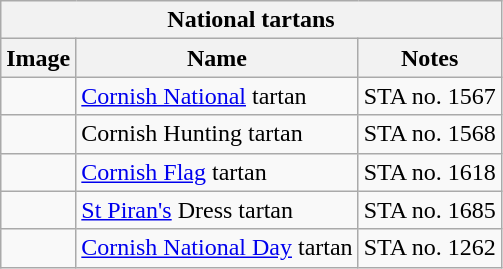<table class="wikitable">
<tr>
<th colspan="3">National tartans</th>
</tr>
<tr>
<th>Image</th>
<th>Name</th>
<th>Notes</th>
</tr>
<tr>
<td></td>
<td><a href='#'>Cornish National</a> tartan</td>
<td>STA no. 1567</td>
</tr>
<tr>
<td></td>
<td>Cornish Hunting tartan</td>
<td>STA no. 1568</td>
</tr>
<tr>
<td></td>
<td><a href='#'>Cornish Flag</a> tartan</td>
<td>STA no. 1618</td>
</tr>
<tr>
<td></td>
<td><a href='#'>St Piran's</a> Dress tartan</td>
<td>STA no. 1685</td>
</tr>
<tr>
<td></td>
<td><a href='#'>Cornish National Day</a> tartan</td>
<td>STA no. 1262</td>
</tr>
</table>
